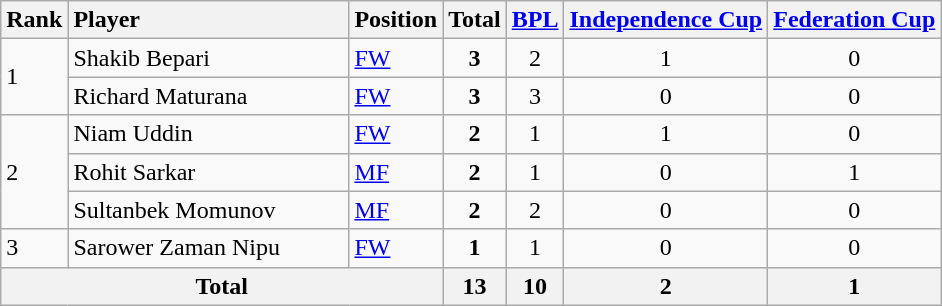<table class="wikitable">
<tr>
<th>Rank</th>
<th style="width:180px;text-align:left">Player</th>
<th>Position</th>
<th>Total</th>
<th><a href='#'>BPL</a></th>
<th><a href='#'>Independence Cup</a></th>
<th><a href='#'>Federation Cup</a></th>
</tr>
<tr>
<td rowspan=2>1</td>
<td> Shakib Bepari</td>
<td><a href='#'>FW</a></td>
<td align="center"><strong>3</strong></td>
<td align="center">2</td>
<td align="center">1</td>
<td align="center">0</td>
</tr>
<tr>
<td> Richard Maturana</td>
<td><a href='#'>FW</a></td>
<td align="center"><strong>3</strong></td>
<td align="center">3</td>
<td align="center">0</td>
<td align="center">0</td>
</tr>
<tr>
<td rowspan=3>2</td>
<td> Niam Uddin</td>
<td><a href='#'>FW</a></td>
<td align="center"><strong>2</strong></td>
<td align="center">1</td>
<td align="center">1</td>
<td align="center">0</td>
</tr>
<tr>
<td> Rohit Sarkar</td>
<td><a href='#'>MF</a></td>
<td align="center"><strong>2</strong></td>
<td align="center">1</td>
<td align="center">0</td>
<td align="center">1</td>
</tr>
<tr>
<td> Sultanbek Momunov</td>
<td><a href='#'>MF</a></td>
<td align="center"><strong>2</strong></td>
<td align="center">2</td>
<td align="center">0</td>
<td align="center">0</td>
</tr>
<tr>
<td>3</td>
<td> Sarower Zaman Nipu</td>
<td><a href='#'>FW</a></td>
<td align="center"><strong>1</strong></td>
<td align="center">1</td>
<td align="center">0</td>
<td align="center">0</td>
</tr>
<tr>
<th colspan="3" align="center">Total</th>
<th align="center">13</th>
<th align="center">10</th>
<th align="center">2</th>
<th align="center">1</th>
</tr>
</table>
